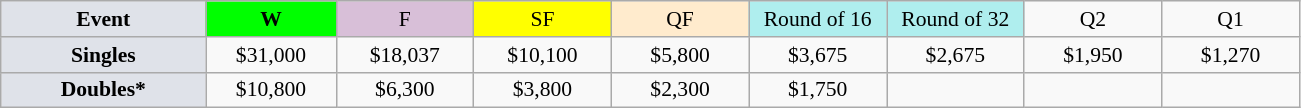<table class=wikitable style=font-size:90%;text-align:center>
<tr>
<td style="width:130px; background:#dfe2e9;"><strong>Event</strong></td>
<td style="width:80px; background:lime;"><strong>W</strong></td>
<td style="width:85px; background:thistle;">F</td>
<td style="width:85px; background:#ff0;">SF</td>
<td style="width:85px; background:#ffebcd;">QF</td>
<td style="width:85px; background:#afeeee;">Round of 16</td>
<td style="width:85px; background:#afeeee;">Round of 32</td>
<td width=85>Q2</td>
<td width=85>Q1</td>
</tr>
<tr>
<td style="background:#dfe2e9;"><strong>Singles</strong></td>
<td>$31,000</td>
<td>$18,037</td>
<td>$10,100</td>
<td>$5,800</td>
<td>$3,675</td>
<td>$2,675</td>
<td>$1,950</td>
<td>$1,270</td>
</tr>
<tr>
<td style="background:#dfe2e9;"><strong>Doubles*</strong></td>
<td>$10,800</td>
<td>$6,300</td>
<td>$3,800</td>
<td>$2,300</td>
<td>$1,750</td>
<td></td>
<td></td>
<td></td>
</tr>
</table>
